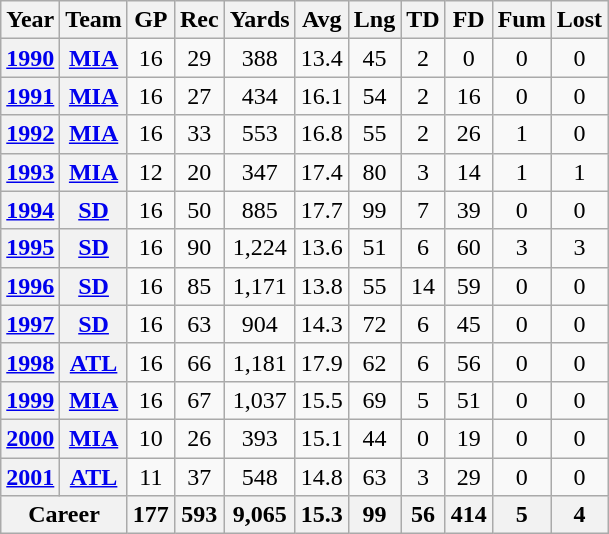<table class="wikitable" style="text-align: center;">
<tr>
<th>Year</th>
<th>Team</th>
<th>GP</th>
<th>Rec</th>
<th>Yards</th>
<th>Avg</th>
<th>Lng</th>
<th>TD</th>
<th>FD</th>
<th>Fum</th>
<th>Lost</th>
</tr>
<tr>
<th><a href='#'>1990</a></th>
<th><a href='#'>MIA</a></th>
<td>16</td>
<td>29</td>
<td>388</td>
<td>13.4</td>
<td>45</td>
<td>2</td>
<td>0</td>
<td>0</td>
<td>0</td>
</tr>
<tr>
<th><a href='#'>1991</a></th>
<th><a href='#'>MIA</a></th>
<td>16</td>
<td>27</td>
<td>434</td>
<td>16.1</td>
<td>54</td>
<td>2</td>
<td>16</td>
<td>0</td>
<td>0</td>
</tr>
<tr>
<th><a href='#'>1992</a></th>
<th><a href='#'>MIA</a></th>
<td>16</td>
<td>33</td>
<td>553</td>
<td>16.8</td>
<td>55</td>
<td>2</td>
<td>26</td>
<td>1</td>
<td>0</td>
</tr>
<tr>
<th><a href='#'>1993</a></th>
<th><a href='#'>MIA</a></th>
<td>12</td>
<td>20</td>
<td>347</td>
<td>17.4</td>
<td>80</td>
<td>3</td>
<td>14</td>
<td>1</td>
<td>1</td>
</tr>
<tr>
<th><a href='#'>1994</a></th>
<th><a href='#'>SD</a></th>
<td>16</td>
<td>50</td>
<td>885</td>
<td>17.7</td>
<td>99</td>
<td>7</td>
<td>39</td>
<td>0</td>
<td>0</td>
</tr>
<tr>
<th><a href='#'>1995</a></th>
<th><a href='#'>SD</a></th>
<td>16</td>
<td>90</td>
<td>1,224</td>
<td>13.6</td>
<td>51</td>
<td>6</td>
<td>60</td>
<td>3</td>
<td>3</td>
</tr>
<tr>
<th><a href='#'>1996</a></th>
<th><a href='#'>SD</a></th>
<td>16</td>
<td>85</td>
<td>1,171</td>
<td>13.8</td>
<td>55</td>
<td>14</td>
<td>59</td>
<td>0</td>
<td>0</td>
</tr>
<tr>
<th><a href='#'>1997</a></th>
<th><a href='#'>SD</a></th>
<td>16</td>
<td>63</td>
<td>904</td>
<td>14.3</td>
<td>72</td>
<td>6</td>
<td>45</td>
<td>0</td>
<td>0</td>
</tr>
<tr>
<th><a href='#'>1998</a></th>
<th><a href='#'>ATL</a></th>
<td>16</td>
<td>66</td>
<td>1,181</td>
<td>17.9</td>
<td>62</td>
<td>6</td>
<td>56</td>
<td>0</td>
<td>0</td>
</tr>
<tr>
<th><a href='#'>1999</a></th>
<th><a href='#'>MIA</a></th>
<td>16</td>
<td>67</td>
<td>1,037</td>
<td>15.5</td>
<td>69</td>
<td>5</td>
<td>51</td>
<td>0</td>
<td>0</td>
</tr>
<tr>
<th><a href='#'>2000</a></th>
<th><a href='#'>MIA</a></th>
<td>10</td>
<td>26</td>
<td>393</td>
<td>15.1</td>
<td>44</td>
<td>0</td>
<td>19</td>
<td>0</td>
<td>0</td>
</tr>
<tr>
<th><a href='#'>2001</a></th>
<th><a href='#'>ATL</a></th>
<td>11</td>
<td>37</td>
<td>548</td>
<td>14.8</td>
<td>63</td>
<td>3</td>
<td>29</td>
<td>0</td>
<td>0</td>
</tr>
<tr>
<th colspan="2">Career</th>
<th>177</th>
<th>593</th>
<th>9,065</th>
<th>15.3</th>
<th>99</th>
<th>56</th>
<th>414</th>
<th>5</th>
<th>4</th>
</tr>
</table>
